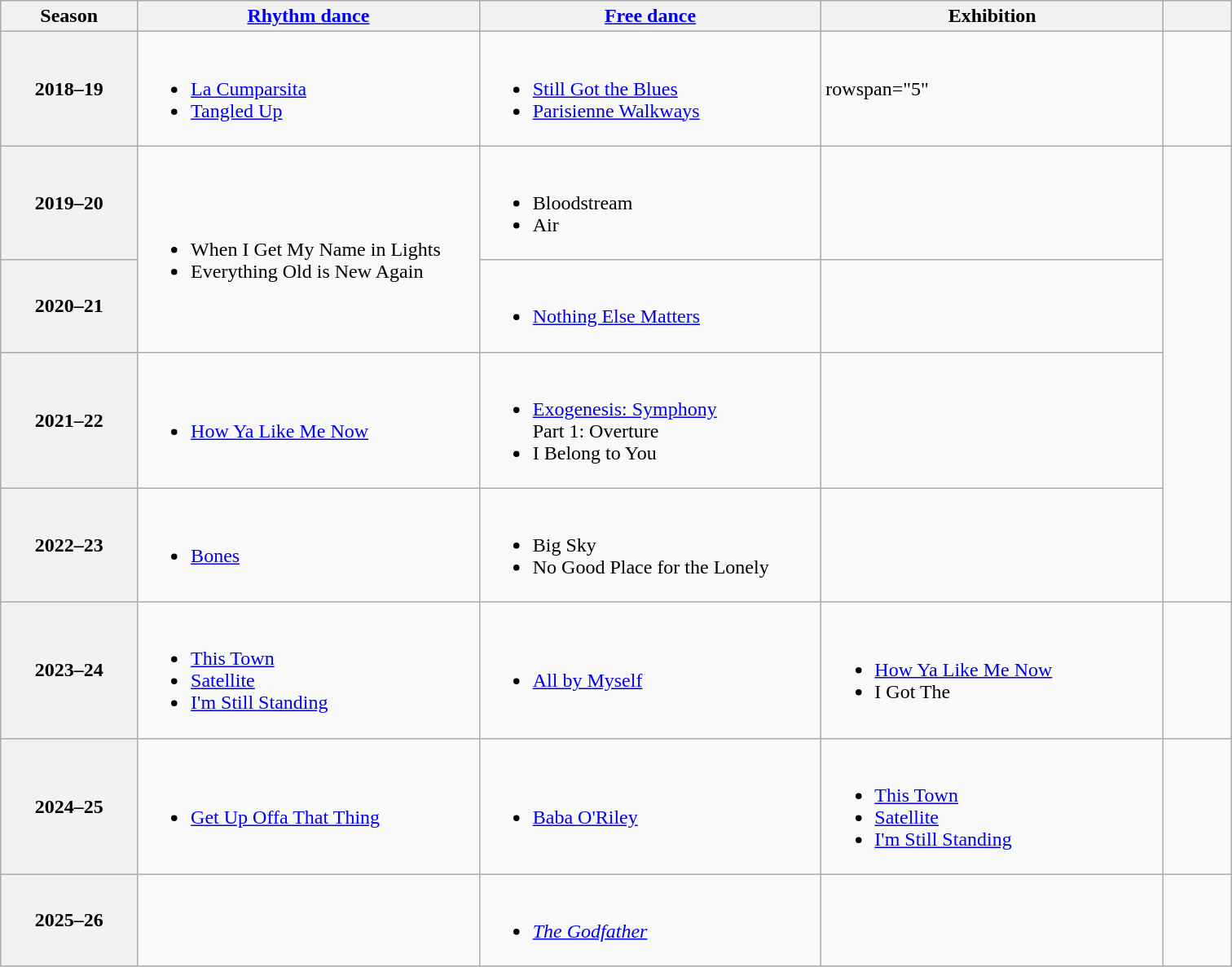<table class="wikitable unsortable" style="text-align:left">
<tr>
<th scope="col" style="text-align:center; width:10%">Season</th>
<th scope="col" style="text-align:center; width:25%"><a href='#'>Rhythm dance</a></th>
<th scope="col" style="text-align:center; width:25%"><a href='#'>Free dance</a></th>
<th scope="col" style="text-align:center; width:25%">Exhibition</th>
<th scope="col" style="text-align:center; width:5%"></th>
</tr>
<tr>
<th scope="row">2018–19</th>
<td><br><ul><li><a href='#'>La Cumparsita</a><br></li><li><a href='#'>Tangled Up</a><br></li></ul></td>
<td><br><ul><li><a href='#'>Still Got the Blues</a></li><li><a href='#'>Parisienne Walkways</a><br></li></ul></td>
<td>rowspan="5" </td>
<td></td>
</tr>
<tr>
<th scope="row">2019–20</th>
<td rowspan="2"><br><ul><li>When I Get My Name in Lights</li><li>Everything Old is New Again<br></li></ul></td>
<td><br><ul><li>Bloodstream<br></li><li>Air<br></li></ul></td>
<td></td>
</tr>
<tr>
<th scope="row">2020–21</th>
<td><br><ul><li><a href='#'>Nothing Else Matters</a><br></li></ul></td>
<td></td>
</tr>
<tr>
<th scope="row">2021–22</th>
<td><br><ul><li><a href='#'>How Ya Like Me Now</a><br></li></ul></td>
<td><br><ul><li><a href='#'>Exogenesis: Symphony</a><br>Part 1: Overture</li><li>I Belong to You<br></li></ul></td>
<td></td>
</tr>
<tr>
<th scope="row">2022–23</th>
<td><br><ul><li><a href='#'>Bones</a><br></li></ul></td>
<td><br><ul><li>Big Sky<br></li><li>No Good Place for the Lonely<br></li></ul></td>
<td></td>
</tr>
<tr>
<th scope="row">2023–24</th>
<td><br><ul><li><a href='#'>This Town</a></li><li><a href='#'>Satellite</a></li><li><a href='#'>I'm Still Standing</a><br></li></ul></td>
<td><br><ul><li><a href='#'>All by Myself</a><br></li></ul></td>
<td><br><ul><li><a href='#'>How Ya Like Me Now</a><br></li><li>I Got The<br></li></ul></td>
<td></td>
</tr>
<tr>
<th scope="row">2024–25</th>
<td><br><ul><li><a href='#'>Get Up Offa That Thing</a><br></li></ul></td>
<td><br><ul><li><a href='#'>Baba O'Riley</a><br></li></ul></td>
<td><br><ul><li><a href='#'>This Town</a></li><li><a href='#'>Satellite</a></li><li><a href='#'>I'm Still Standing</a><br></li></ul></td>
<td></td>
</tr>
<tr>
<th scope="row">2025–26</th>
<td></td>
<td><br><ul><li><em><a href='#'>The Godfather</a></em><br></li></ul></td>
<td></td>
<td></td>
</tr>
</table>
